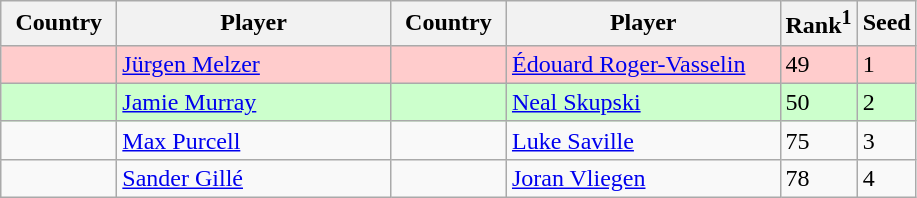<table class="sortable wikitable">
<tr>
<th width="70">Country</th>
<th width="175">Player</th>
<th width="70">Country</th>
<th width="175">Player</th>
<th>Rank<sup>1</sup></th>
<th>Seed</th>
</tr>
<tr style="background:#fcc";>
<td></td>
<td><a href='#'>Jürgen Melzer</a></td>
<td></td>
<td><a href='#'>Édouard Roger-Vasselin</a></td>
<td>49</td>
<td>1</td>
</tr>
<tr style="background:#cfc";>
<td></td>
<td><a href='#'>Jamie Murray</a></td>
<td></td>
<td><a href='#'>Neal Skupski</a></td>
<td>50</td>
<td>2</td>
</tr>
<tr>
<td></td>
<td><a href='#'>Max Purcell</a></td>
<td></td>
<td><a href='#'>Luke Saville</a></td>
<td>75</td>
<td>3</td>
</tr>
<tr>
<td></td>
<td><a href='#'>Sander Gillé</a></td>
<td></td>
<td><a href='#'>Joran Vliegen</a></td>
<td>78</td>
<td>4</td>
</tr>
</table>
